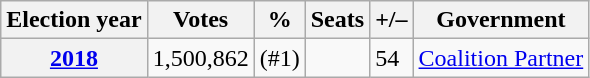<table class=wikitable>
<tr>
<th>Election year</th>
<th>Votes</th>
<th>%</th>
<th>Seats</th>
<th>+/–</th>
<th>Government</th>
</tr>
<tr>
<th><a href='#'>2018</a></th>
<td>1,500,862</td>
<td>(#1)</td>
<td></td>
<td>54</td>
<td><a href='#'>Coalition Partner</a></td>
</tr>
</table>
